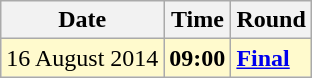<table class="wikitable">
<tr>
<th>Date</th>
<th>Time</th>
<th>Round</th>
</tr>
<tr style=background:lemonchiffon>
<td>16 August 2014</td>
<td><strong>09:00</strong></td>
<td><strong><a href='#'>Final</a></strong></td>
</tr>
</table>
